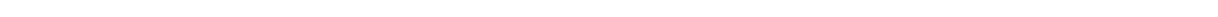<table style="width:1000px; text-align:center;">
<tr style="color:white;">
<td style="background:">26.08%</td>
<td style="background:">22.36%</td>
<td style="background:"><strong>46.21</strong>%</td>
<td style="background:">3%</td>
<td style="background:"></td>
</tr>
<tr>
<td></td>
<td></td>
<td></td>
<td></td>
<td></td>
</tr>
</table>
